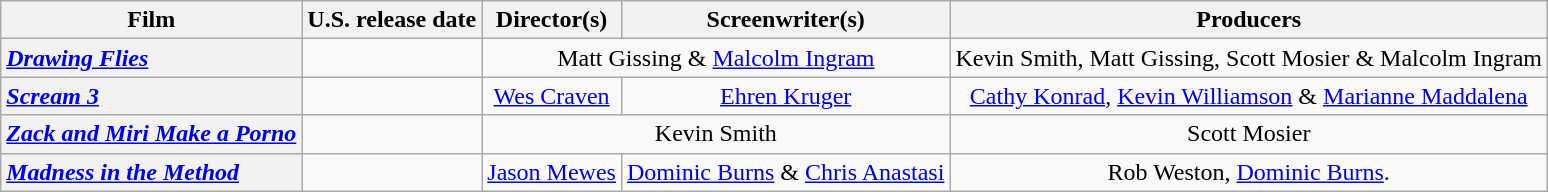<table class="wikitable plainrowheaders" style="text-align:center">
<tr>
<th>Film</th>
<th>U.S. release date</th>
<th>Director(s)</th>
<th>Screenwriter(s)</th>
<th>Producers</th>
</tr>
<tr>
<th scope="row" style="text-align:left"><em><a href='#'>Drawing Flies</a></em></th>
<td></td>
<td colspan="2">Matt Gissing & <a href='#'>Malcolm Ingram</a></td>
<td>Kevin Smith, Matt Gissing, Scott Mosier & Malcolm Ingram</td>
</tr>
<tr>
<th scope="row" style="text-align:left"><em><a href='#'>Scream 3</a></em></th>
<td></td>
<td><a href='#'>Wes Craven</a></td>
<td><a href='#'>Ehren Kruger</a></td>
<td><a href='#'>Cathy Konrad</a>, <a href='#'>Kevin Williamson</a> & <a href='#'>Marianne Maddalena</a></td>
</tr>
<tr>
<th scope="row" style="text-align:left"><em><a href='#'>Zack and Miri Make a Porno</a></em></th>
<td></td>
<td colspan="2">Kevin Smith</td>
<td>Scott Mosier</td>
</tr>
<tr>
<th scope="row" style="text-align:left"><em><a href='#'>Madness in the Method</a></em></th>
<td></td>
<td><a href='#'>Jason Mewes</a></td>
<td><a href='#'>Dominic Burns</a> & <a href='#'>Chris Anastasi</a></td>
<td>Rob Weston, <a href='#'>Dominic Burns</a>.</td>
</tr>
</table>
